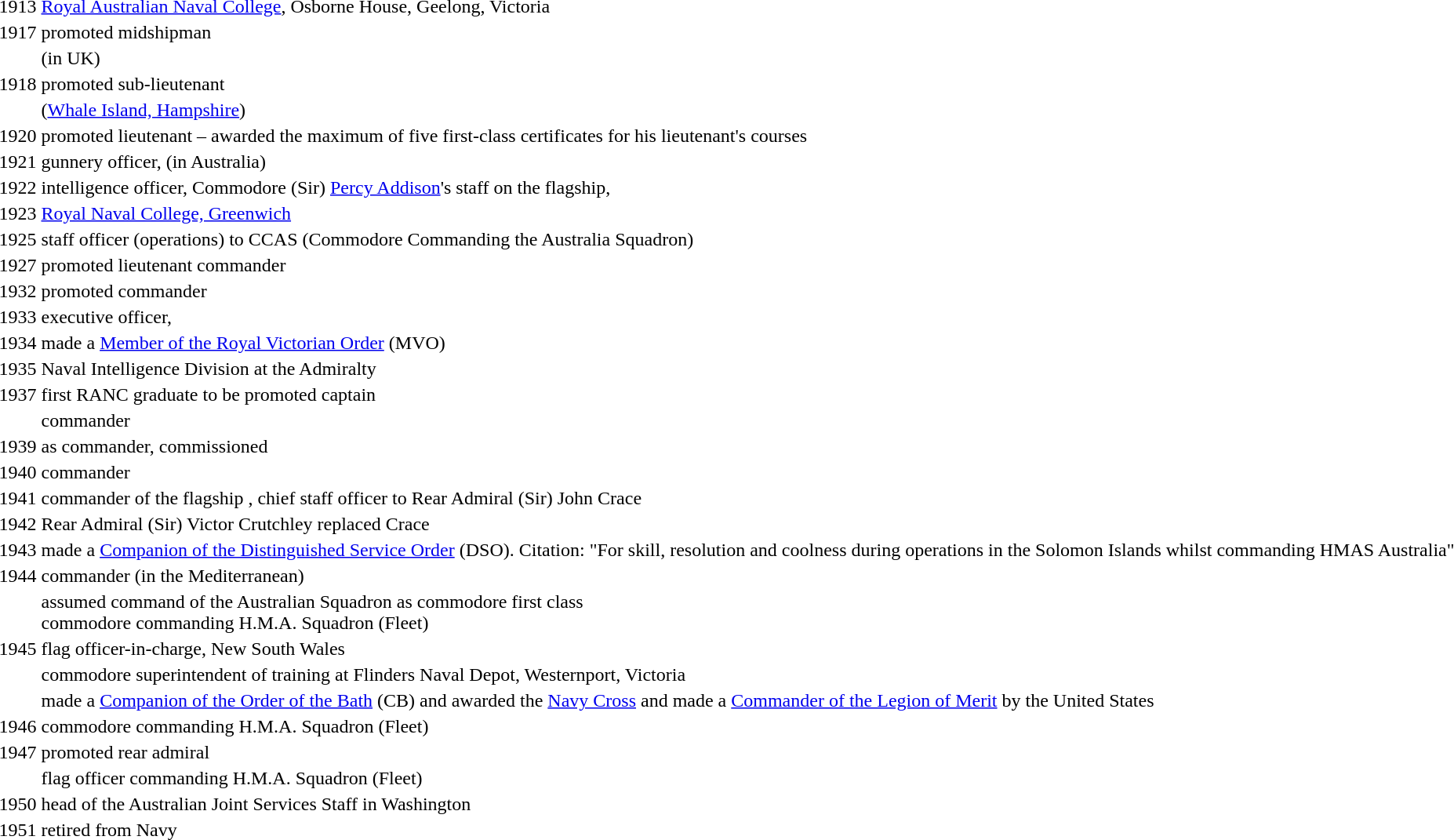<table>
<tr>
<td>1913</td>
<td><a href='#'>Royal Australian Naval College</a>, Osborne House, Geelong, Victoria</td>
</tr>
<tr>
<td>1917</td>
<td>promoted midshipman</td>
</tr>
<tr>
<td></td>
<td> (in UK)</td>
</tr>
<tr>
<td>1918</td>
<td>promoted sub-lieutenant</td>
</tr>
<tr>
<td></td>
<td>  (<a href='#'>Whale Island, Hampshire</a>)</td>
</tr>
<tr>
<td>1920</td>
<td>promoted lieutenant – awarded the maximum of five first-class certificates for his lieutenant's courses</td>
</tr>
<tr>
<td>1921</td>
<td>gunnery officer,   (in Australia)</td>
</tr>
<tr>
<td>1922</td>
<td>intelligence officer, Commodore (Sir) <a href='#'>Percy Addison</a>'s staff on the flagship, </td>
</tr>
<tr>
<td>1923</td>
<td><a href='#'>Royal Naval College, Greenwich</a></td>
</tr>
<tr>
<td>1925</td>
<td>staff officer (operations) to CCAS (Commodore Commanding the Australia Squadron)</td>
</tr>
<tr>
<td>1927</td>
<td>promoted lieutenant commander</td>
</tr>
<tr>
<td>1932</td>
<td>promoted commander</td>
</tr>
<tr>
<td>1933</td>
<td>executive officer, </td>
</tr>
<tr>
<td>1934</td>
<td>made a <a href='#'>Member of the Royal Victorian Order</a> (MVO)</td>
</tr>
<tr>
<td>1935</td>
<td>Naval Intelligence Division at the Admiralty</td>
</tr>
<tr>
<td>1937</td>
<td>first RANC graduate to be promoted captain</td>
</tr>
<tr>
<td></td>
<td>commander </td>
</tr>
<tr>
<td>1939</td>
<td>as commander, commissioned </td>
</tr>
<tr>
<td>1940</td>
<td>commander </td>
</tr>
<tr>
<td>1941</td>
<td>commander of the flagship , chief staff officer to Rear Admiral (Sir) John Crace</td>
</tr>
<tr>
<td>1942</td>
<td>Rear Admiral (Sir) Victor Crutchley replaced Crace</td>
</tr>
<tr>
<td>1943</td>
<td>made a <a href='#'>Companion of the Distinguished Service Order</a> (DSO). Citation: "For skill, resolution and coolness during operations in the Solomon Islands whilst commanding HMAS Australia"</td>
</tr>
<tr>
<td>1944</td>
<td>commander  (in the Mediterranean)</td>
</tr>
<tr>
<td></td>
<td>assumed command of the Australian Squadron as commodore first class<br>commodore commanding H.M.A. Squadron (Fleet)</td>
</tr>
<tr>
<td>1945</td>
<td>flag officer-in-charge, New South Wales</td>
</tr>
<tr>
<td></td>
<td>commodore superintendent of training at Flinders Naval Depot, Westernport, Victoria</td>
</tr>
<tr>
<td></td>
<td>made a <a href='#'>Companion of the Order of the Bath</a> (CB) and awarded the <a href='#'>Navy Cross</a> and made a <a href='#'>Commander of the Legion of Merit</a> by the United States</td>
</tr>
<tr>
<td>1946</td>
<td>commodore commanding H.M.A. Squadron (Fleet)</td>
</tr>
<tr>
<td>1947</td>
<td>promoted rear admiral</td>
</tr>
<tr>
<td></td>
<td>flag officer commanding H.M.A. Squadron (Fleet)</td>
</tr>
<tr>
<td>1950</td>
<td>head of the Australian Joint Services Staff in Washington</td>
</tr>
<tr>
<td>1951</td>
<td>retired from Navy</td>
</tr>
</table>
